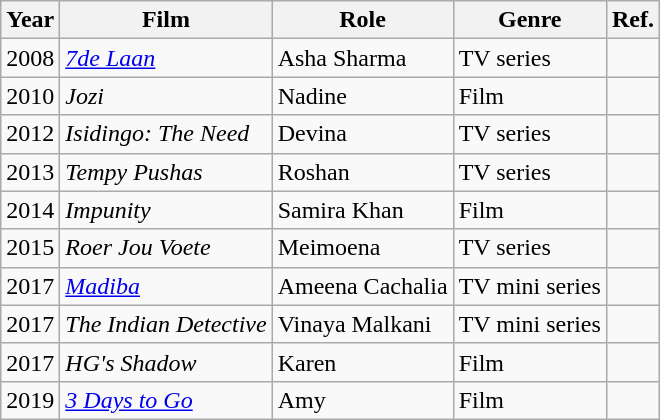<table class="wikitable">
<tr>
<th>Year</th>
<th>Film</th>
<th>Role</th>
<th>Genre</th>
<th>Ref.</th>
</tr>
<tr>
<td>2008</td>
<td><em><a href='#'>7de Laan</a></em></td>
<td>Asha Sharma</td>
<td>TV series</td>
<td></td>
</tr>
<tr>
<td>2010</td>
<td><em>Jozi</em></td>
<td>Nadine</td>
<td>Film</td>
<td></td>
</tr>
<tr>
<td>2012</td>
<td><em>Isidingo: The Need</em></td>
<td>Devina</td>
<td>TV series</td>
<td></td>
</tr>
<tr>
<td>2013</td>
<td><em>Tempy Pushas</em></td>
<td>Roshan</td>
<td>TV series</td>
<td></td>
</tr>
<tr>
<td>2014</td>
<td><em>Impunity</em></td>
<td>Samira Khan</td>
<td>Film</td>
<td></td>
</tr>
<tr>
<td>2015</td>
<td><em>Roer Jou Voete</em></td>
<td>Meimoena</td>
<td>TV series</td>
<td></td>
</tr>
<tr>
<td>2017</td>
<td><em><a href='#'>Madiba</a></em></td>
<td>Ameena Cachalia</td>
<td>TV mini series</td>
<td></td>
</tr>
<tr>
<td>2017</td>
<td><em>The Indian Detective</em></td>
<td>Vinaya Malkani</td>
<td>TV mini series</td>
<td></td>
</tr>
<tr>
<td>2017</td>
<td><em>HG's Shadow</em></td>
<td>Karen</td>
<td>Film</td>
<td></td>
</tr>
<tr>
<td>2019</td>
<td><em><a href='#'>3 Days to Go</a></em></td>
<td>Amy</td>
<td>Film</td>
<td></td>
</tr>
</table>
